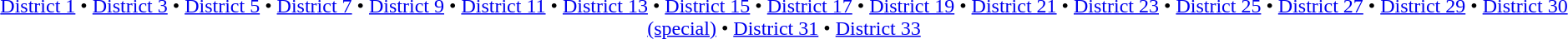<table id=toc class=toc summary=Contents>
<tr>
<td align=center><br><a href='#'>District 1</a> • <a href='#'>District 3</a> • <a href='#'>District 5</a> • <a href='#'>District 7</a> • <a href='#'>District 9</a> • <a href='#'>District 11</a> • <a href='#'>District 13</a> • <a href='#'>District 15</a> • <a href='#'>District 17</a> • <a href='#'>District 19</a> • <a href='#'>District 21</a> • <a href='#'>District 23</a> • <a href='#'>District 25</a> • <a href='#'>District 27</a> • <a href='#'>District 29</a> •  <a href='#'>District 30 (special)</a> • <a href='#'>District 31</a> • <a href='#'>District 33</a></td>
</tr>
</table>
